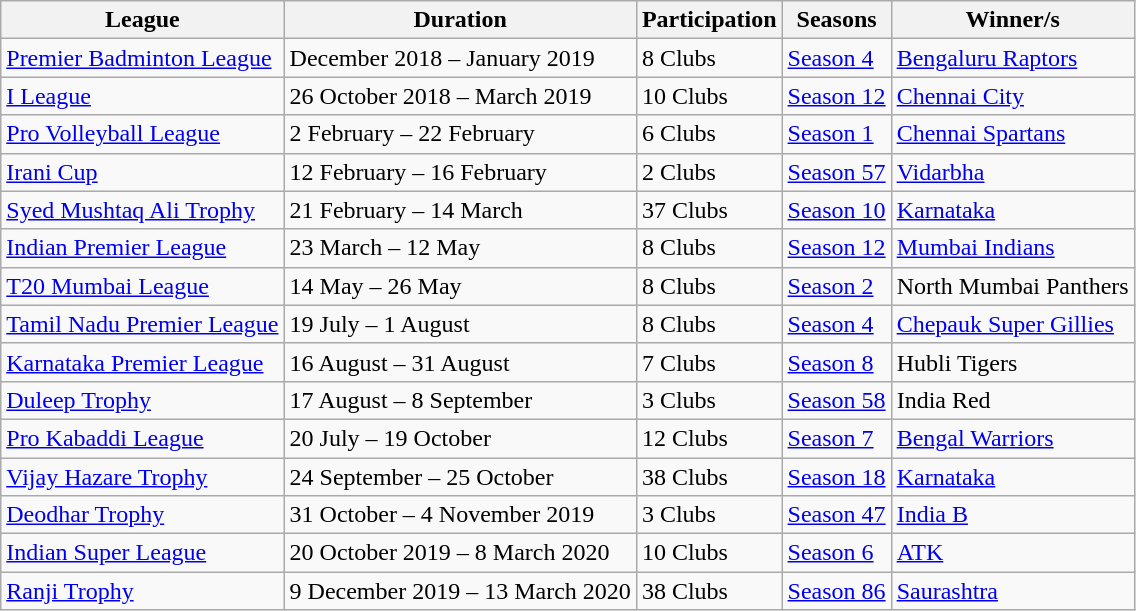<table class="wikitable sortable" align="center" style="margin:.5em;">
<tr>
<th>League</th>
<th>Duration</th>
<th>Participation</th>
<th>Seasons</th>
<th>Winner/s</th>
</tr>
<tr>
<td> <a href='#'>Premier Badminton League</a></td>
<td>December 2018 – January 2019</td>
<td>8 Clubs</td>
<td><a href='#'>Season 4</a></td>
<td><a href='#'>Bengaluru Raptors</a></td>
</tr>
<tr>
<td> <a href='#'>I League</a></td>
<td>26 October 2018 – March 2019</td>
<td>10 Clubs</td>
<td><a href='#'>Season 12</a></td>
<td><a href='#'>Chennai City</a></td>
</tr>
<tr>
<td> <a href='#'>Pro Volleyball League</a></td>
<td>2 February – 22 February</td>
<td>6 Clubs</td>
<td><a href='#'>Season 1</a></td>
<td><a href='#'>Chennai Spartans</a></td>
</tr>
<tr>
<td> <a href='#'>Irani Cup</a></td>
<td>12 February – 16 February</td>
<td>2 Clubs</td>
<td><a href='#'>Season 57</a></td>
<td><a href='#'>Vidarbha</a></td>
</tr>
<tr>
<td> <a href='#'>Syed Mushtaq Ali Trophy</a></td>
<td>21 February – 14 March</td>
<td>37 Clubs</td>
<td><a href='#'>Season 10</a></td>
<td><a href='#'>Karnataka</a></td>
</tr>
<tr>
<td> <a href='#'>Indian Premier League</a></td>
<td>23 March – 12 May</td>
<td>8 Clubs</td>
<td><a href='#'>Season 12</a></td>
<td><a href='#'>Mumbai Indians</a></td>
</tr>
<tr>
<td> <a href='#'>T20 Mumbai League</a></td>
<td>14 May – 26 May</td>
<td>8 Clubs</td>
<td><a href='#'>Season 2</a></td>
<td>North Mumbai Panthers</td>
</tr>
<tr>
<td> <a href='#'>Tamil Nadu Premier League</a></td>
<td>19 July – 1 August</td>
<td>8 Clubs</td>
<td><a href='#'>Season 4</a></td>
<td><a href='#'>Chepauk Super Gillies</a></td>
</tr>
<tr>
<td> <a href='#'>Karnataka Premier League</a></td>
<td>16 August – 31 August</td>
<td>7 Clubs</td>
<td><a href='#'>Season 8</a></td>
<td>Hubli Tigers</td>
</tr>
<tr>
<td> <a href='#'>Duleep Trophy</a></td>
<td>17 August – 8 September</td>
<td>3 Clubs</td>
<td><a href='#'>Season 58</a></td>
<td>India Red</td>
</tr>
<tr>
<td> <a href='#'>Pro Kabaddi League</a></td>
<td>20 July – 19 October</td>
<td>12 Clubs</td>
<td><a href='#'>Season 7</a></td>
<td><a href='#'>Bengal Warriors</a></td>
</tr>
<tr>
<td> <a href='#'>Vijay Hazare Trophy</a></td>
<td>24 September – 25 October</td>
<td>38 Clubs</td>
<td><a href='#'>Season 18</a></td>
<td><a href='#'>Karnataka</a></td>
</tr>
<tr>
<td> <a href='#'>Deodhar Trophy</a></td>
<td>31 October – 4 November 2019</td>
<td>3 Clubs</td>
<td><a href='#'>Season 47</a></td>
<td><a href='#'>India B</a></td>
</tr>
<tr>
<td> <a href='#'>Indian Super League</a></td>
<td>20 October 2019 – 8 March 2020</td>
<td>10 Clubs</td>
<td><a href='#'>Season 6</a></td>
<td><a href='#'>ATK</a></td>
</tr>
<tr>
<td> <a href='#'>Ranji Trophy</a></td>
<td>9 December 2019 – 13 March 2020</td>
<td>38 Clubs</td>
<td><a href='#'>Season 86</a></td>
<td><a href='#'>Saurashtra</a></td>
</tr>
</table>
